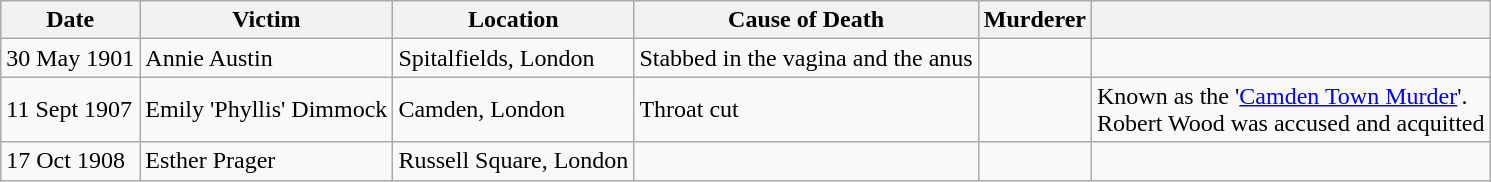<table class="wikitable">
<tr>
<th>Date</th>
<th>Victim</th>
<th>Location</th>
<th>Cause of Death</th>
<th>Murderer</th>
<th></th>
</tr>
<tr>
<td>30 May 1901</td>
<td>Annie Austin</td>
<td>Spitalfields, London</td>
<td>Stabbed in the vagina and the anus</td>
<td></td>
<td></td>
</tr>
<tr>
<td>11 Sept 1907</td>
<td>Emily 'Phyllis' Dimmock</td>
<td>Camden, London</td>
<td>Throat cut</td>
<td></td>
<td>Known as the '<a href='#'>Camden Town Murder</a>'.<br>Robert Wood was accused and acquitted</td>
</tr>
<tr>
<td>17 Oct 1908</td>
<td>Esther Prager</td>
<td>Russell Square, London</td>
<td></td>
<td></td>
<td></td>
</tr>
</table>
